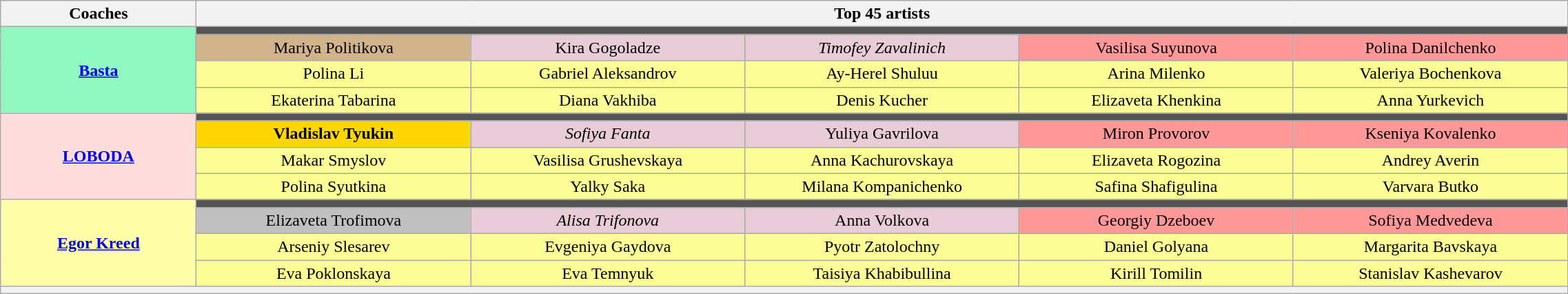<table class="wikitable" style="text-align:center; width:120%;">
<tr>
<th scope="col" width="10%">Coaches</th>
<th scope="col" width="90%" colspan=5>Top 45 artists</th>
</tr>
<tr>
<th rowspan=4 style="background:#8ff7c0;"><a href='#'>Basta</a></th>
<td colspan=6 style="background:#555555;"></td>
</tr>
<tr>
<td width="14%" style="background:tan">Mariya Politikova</td>
<td width="14%" style="background:#E8CCD7">Kira Gogoladze</td>
<td width="14%" style="background:#E8CCD7"><em>Timofey Zavalinich</em></td>
<td width="14%" style="background:#FF9999">Vasilisa Suyunova</td>
<td width="14%" style="background:#FF9999">Polina Danilchenko</td>
</tr>
<tr>
<td style="background:#FDFD96">Polina Li</td>
<td style="background:#FDFD96">Gabriel Aleksandrov</td>
<td style="background:#FDFD96">Ay-Herel Shuluu</td>
<td style="background:#FDFD96">Arina Milenko</td>
<td style="background:#FDFD96">Valeriya Bochenkova</td>
</tr>
<tr>
<td style="background:#FDFD96">Ekaterina Tabarina</td>
<td style="background:#FDFD96">Diana Vakhiba</td>
<td style="background:#FDFD96">Denis Kucher</td>
<td style="background:#FDFD96">Elizaveta Khenkina</td>
<td style="background:#FDFD96">Anna Yurkevich</td>
</tr>
<tr>
<th rowspan=4 style="background:#ffdddd;"><a href='#'>LOBODA</a></th>
<td colspan=6 style="background:#555555;"></td>
</tr>
<tr>
<td style="background:gold"><strong> Vladislav Tyukin</strong></td>
<td style="background:#E8CCD7"><em>Sofiya Fanta</em></td>
<td style="background:#E8CCD7">Yuliya Gavrilova</td>
<td style="background:#FF9999">Miron Provorov</td>
<td style="background:#FF9999">Kseniya Kovalenko</td>
</tr>
<tr>
<td style="background:#FDFD96">Makar Smyslov</td>
<td style="background:#FDFD96">Vasilisa Grushevskaya</td>
<td style="background:#FDFD96">Anna Kachurovskaya</td>
<td style="background:#FDFD96">Elizaveta Rogozina</td>
<td style="background:#FDFD96">Andrey Averin</td>
</tr>
<tr>
<td style="background:#FDFD96">Polina Syutkina</td>
<td style="background:#FDFD96">Yalky Saka</td>
<td style="background:#FDFD96">Milana Kompanichenko</td>
<td style="background:#FDFD96">Safina Shafigulina</td>
<td style="background:#FDFD96">Varvara Butko</td>
</tr>
<tr>
<th rowspan=4 style="background:#ffffaa;"><a href='#'>Egor Kreed</a></th>
<td colspan=6 style="background:#555555;"></td>
</tr>
<tr>
<td style="background:silver">Elizaveta Trofimova</td>
<td style="background:#E8CCD7"><em>Alisa Trifonova</em></td>
<td style="background:#E8CCD7">Anna Volkova</td>
<td style="background:#FF9999">Georgiy Dzeboev</td>
<td style="background:#FF9999">Sofiya Medvedeva</td>
</tr>
<tr>
<td style="background:#FDFD96">Arseniy Slesarev</td>
<td style="background:#FDFD96">Evgeniya Gaydova</td>
<td style="background:#FDFD96">Pyotr Zatolochny</td>
<td style="background:#FDFD96">Daniel Golyana</td>
<td style="background:#FDFD96">Margarita Bavskaya</td>
</tr>
<tr>
<td style="background:#FDFD96">Eva Poklonskaya</td>
<td style="background:#FDFD96">Eva Temnyuk</td>
<td style="background:#FDFD96">Taisiya Khabibullina</td>
<td style="background:#FDFD96">Kirill Tomilin</td>
<td style="background:#FDFD96">Stanislav Kashevarov</td>
</tr>
<tr>
<th style="font-size:90%; line-height:12px;" colspan="6"></th>
</tr>
</table>
